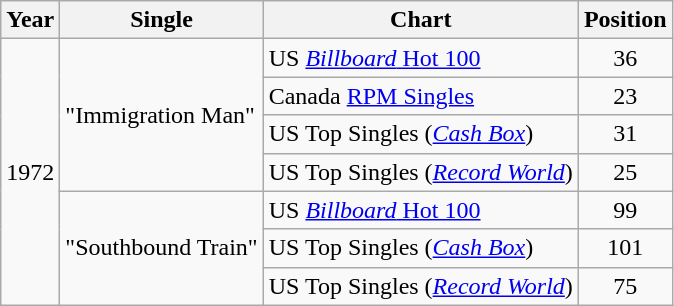<table class="wikitable">
<tr>
<th>Year</th>
<th>Single</th>
<th>Chart</th>
<th>Position</th>
</tr>
<tr>
<td rowspan="7">1972</td>
<td rowspan="4">"Immigration Man"</td>
<td>US <a href='#'><em>Billboard</em> Hot 100</a></td>
<td align="center">36</td>
</tr>
<tr>
<td>Canada <a href='#'>RPM Singles</a></td>
<td align="center">23</td>
</tr>
<tr>
<td>US Top Singles (<em><a href='#'>Cash Box</a></em>)</td>
<td align="center">31</td>
</tr>
<tr>
<td>US Top Singles (<em><a href='#'>Record World</a></em>) </td>
<td align="center">25</td>
</tr>
<tr>
<td rowspan="3">"Southbound Train"</td>
<td>US <a href='#'><em>Billboard</em> Hot 100</a></td>
<td align="center">99</td>
</tr>
<tr>
<td>US Top Singles (<em><a href='#'>Cash Box</a></em>)</td>
<td align="center">101</td>
</tr>
<tr>
<td>US Top Singles (<em><a href='#'>Record World</a></em>) </td>
<td align="center">75</td>
</tr>
</table>
